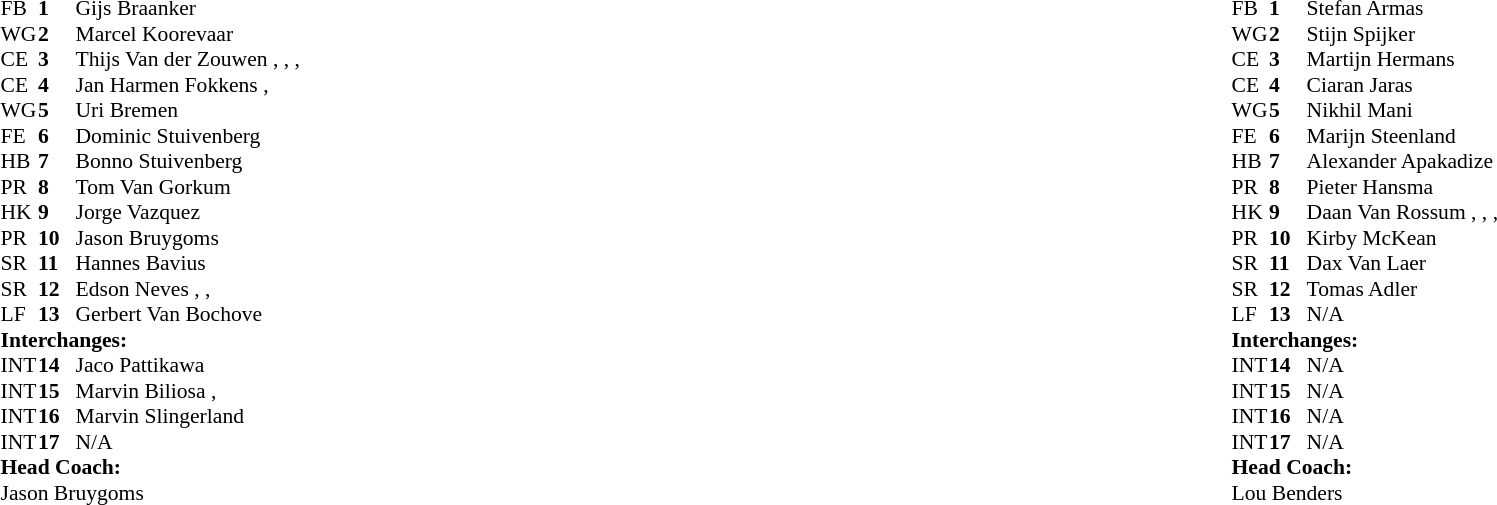<table style="width:100%">
<tr>
<td style="vertical-align:top;width:40%"><br><table style="font-size:90%" cellspacing="0" cellpadding="0">
<tr>
<th width=25></th>
<th width=25></th>
</tr>
<tr>
<td>FB</td>
<td><strong>1</strong></td>
<td> Gijs Braanker</td>
</tr>
<tr>
<td>WG</td>
<td><strong>2</strong></td>
<td> Marcel Koorevaar</td>
</tr>
<tr>
<td>CE</td>
<td><strong>3</strong></td>
<td> Thijs Van der Zouwen , , , </td>
</tr>
<tr>
<td>CE</td>
<td><strong>4</strong></td>
<td> Jan Harmen Fokkens , </td>
</tr>
<tr>
<td>WG</td>
<td><strong>5</strong></td>
<td> Uri Bremen</td>
</tr>
<tr>
<td>FE</td>
<td><strong>6</strong></td>
<td> Dominic Stuivenberg </td>
</tr>
<tr>
<td>HB</td>
<td><strong>7</strong></td>
<td> Bonno Stuivenberg</td>
</tr>
<tr>
<td>PR</td>
<td><strong>8</strong></td>
<td> Tom Van Gorkum</td>
</tr>
<tr>
<td>HK</td>
<td><strong>9</strong></td>
<td> Jorge Vazquez</td>
</tr>
<tr>
<td>PR</td>
<td><strong>10</strong></td>
<td> Jason Bruygoms</td>
</tr>
<tr>
<td>SR</td>
<td><strong>11</strong></td>
<td> Hannes Bavius</td>
</tr>
<tr>
<td>SR</td>
<td><strong>12</strong></td>
<td> Edson Neves , , </td>
</tr>
<tr>
<td>LF</td>
<td><strong>13</strong></td>
<td> Gerbert Van Bochove</td>
</tr>
<tr>
<td colspan="3"><strong>Interchanges:</strong></td>
</tr>
<tr>
<td>INT</td>
<td><strong>14</strong></td>
<td> Jaco Pattikawa</td>
</tr>
<tr>
<td>INT</td>
<td><strong>15</strong></td>
<td> Marvin Biliosa , </td>
</tr>
<tr>
<td>INT</td>
<td><strong>16</strong></td>
<td> Marvin Slingerland</td>
</tr>
<tr>
<td>INT</td>
<td><strong>17</strong></td>
<td> N/A</td>
</tr>
<tr>
<td colspan=3><strong>Head Coach:</strong></td>
</tr>
<tr>
<td colspan=4> Jason Bruygoms</td>
</tr>
</table>
</td>
<td style="vertical-align:top; width:50%"><br><table cellspacing="0" cellpadding="0" style="font-size:90%; margin:auto">
<tr>
<th width=25></th>
<th width=25></th>
</tr>
<tr>
<td>FB</td>
<td><strong>1</strong></td>
<td> Stefan Armas</td>
</tr>
<tr>
<td>WG</td>
<td><strong>2</strong></td>
<td> Stijn Spijker</td>
</tr>
<tr>
<td>CE</td>
<td><strong>3</strong></td>
<td> Martijn Hermans</td>
</tr>
<tr>
<td>CE</td>
<td><strong>4</strong></td>
<td> Ciaran Jaras</td>
</tr>
<tr>
<td>WG</td>
<td><strong>5</strong></td>
<td> Nikhil Mani</td>
</tr>
<tr>
<td>FE</td>
<td><strong>6</strong></td>
<td> Marijn Steenland</td>
</tr>
<tr>
<td>HB</td>
<td><strong>7</strong></td>
<td> Alexander Apakadize</td>
</tr>
<tr>
<td>PR</td>
<td><strong>8</strong></td>
<td> Pieter Hansma</td>
</tr>
<tr>
<td>HK</td>
<td><strong>9</strong></td>
<td> Daan Van Rossum , , , </td>
</tr>
<tr>
<td>PR</td>
<td><strong>10</strong></td>
<td> Kirby McKean</td>
</tr>
<tr>
<td>SR</td>
<td><strong>11</strong></td>
<td> Dax Van Laer</td>
</tr>
<tr>
<td>SR</td>
<td><strong>12</strong></td>
<td> Tomas Adler</td>
</tr>
<tr>
<td>LF</td>
<td><strong>13</strong></td>
<td> N/A</td>
</tr>
<tr>
<td colspan="3"><strong>Interchanges:</strong></td>
</tr>
<tr>
<td>INT</td>
<td><strong>14</strong></td>
<td> N/A</td>
</tr>
<tr>
<td>INT</td>
<td><strong>15</strong></td>
<td> N/A</td>
</tr>
<tr>
<td>INT</td>
<td><strong>16</strong></td>
<td> N/A</td>
</tr>
<tr>
<td>INT</td>
<td><strong>17</strong></td>
<td> N/A</td>
</tr>
<tr>
<td colspan=3><strong>Head Coach:</strong></td>
</tr>
<tr>
<td colspan=4> Lou Benders</td>
</tr>
</table>
</td>
</tr>
</table>
